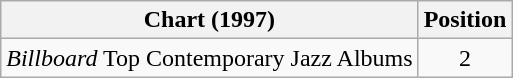<table class="wikitable">
<tr>
<th>Chart (1997)</th>
<th>Position</th>
</tr>
<tr>
<td><em>Billboard</em> Top Contemporary Jazz Albums</td>
<td style="text-align:center">2</td>
</tr>
</table>
